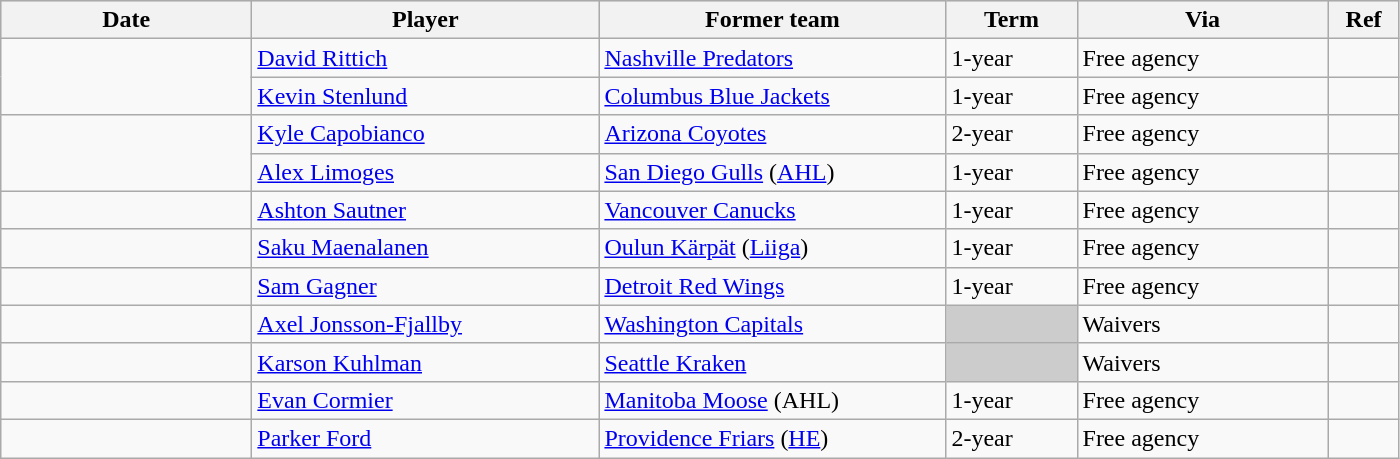<table class="wikitable">
<tr style="background:#ddd; text-align:center;">
<th style="width: 10em;">Date</th>
<th style="width: 14em;">Player</th>
<th style="width: 14em;">Former team</th>
<th style="width: 5em;">Term</th>
<th style="width: 10em;">Via</th>
<th style="width: 2.5em;">Ref</th>
</tr>
<tr>
<td rowspan=2></td>
<td><a href='#'>David Rittich</a></td>
<td><a href='#'>Nashville Predators</a></td>
<td>1-year</td>
<td>Free agency</td>
<td></td>
</tr>
<tr>
<td><a href='#'>Kevin Stenlund</a></td>
<td><a href='#'>Columbus Blue Jackets</a></td>
<td>1-year</td>
<td>Free agency</td>
<td></td>
</tr>
<tr>
<td rowspan=2></td>
<td><a href='#'>Kyle Capobianco</a></td>
<td><a href='#'>Arizona Coyotes</a></td>
<td>2-year</td>
<td>Free agency</td>
<td></td>
</tr>
<tr>
<td><a href='#'>Alex Limoges</a></td>
<td><a href='#'>San Diego Gulls</a> (<a href='#'>AHL</a>)</td>
<td>1-year</td>
<td>Free agency</td>
<td></td>
</tr>
<tr>
<td></td>
<td><a href='#'>Ashton Sautner</a></td>
<td><a href='#'>Vancouver Canucks</a></td>
<td>1-year</td>
<td>Free agency</td>
<td></td>
</tr>
<tr>
<td></td>
<td><a href='#'>Saku Maenalanen</a></td>
<td><a href='#'>Oulun Kärpät</a> (<a href='#'>Liiga</a>)</td>
<td>1-year</td>
<td>Free agency</td>
<td></td>
</tr>
<tr>
<td></td>
<td><a href='#'>Sam Gagner</a></td>
<td><a href='#'>Detroit Red Wings</a></td>
<td>1-year</td>
<td>Free agency</td>
<td></td>
</tr>
<tr>
<td></td>
<td><a href='#'>Axel Jonsson-Fjallby</a></td>
<td><a href='#'>Washington Capitals</a></td>
<td style="background:#ccc;"></td>
<td>Waivers</td>
<td></td>
</tr>
<tr>
<td></td>
<td><a href='#'>Karson Kuhlman</a></td>
<td><a href='#'>Seattle Kraken</a></td>
<td style="background:#ccc;"></td>
<td>Waivers</td>
<td></td>
</tr>
<tr>
<td></td>
<td><a href='#'>Evan Cormier</a></td>
<td><a href='#'>Manitoba Moose</a> (AHL)</td>
<td>1-year</td>
<td>Free agency</td>
<td></td>
</tr>
<tr>
<td></td>
<td><a href='#'>Parker Ford</a></td>
<td><a href='#'>Providence Friars</a> (<a href='#'>HE</a>)</td>
<td>2-year</td>
<td>Free agency</td>
<td></td>
</tr>
</table>
